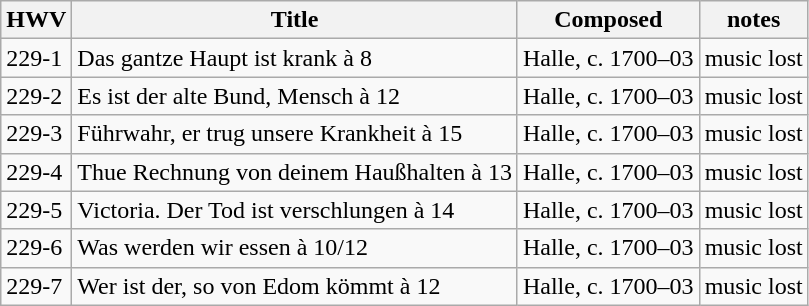<table class="wikitable sortable">
<tr>
<th>HWV</th>
<th>Title</th>
<th>Composed</th>
<th>notes</th>
</tr>
<tr>
<td>229-1</td>
<td>Das gantze Haupt ist krank à 8</td>
<td>Halle, c. 1700–03</td>
<td>music lost</td>
</tr>
<tr>
<td>229-2</td>
<td>Es ist der alte Bund, Mensch à 12</td>
<td>Halle, c. 1700–03</td>
<td>music lost</td>
</tr>
<tr>
<td>229-3</td>
<td>Führwahr, er trug unsere Krankheit à 15</td>
<td>Halle, c. 1700–03</td>
<td>music lost</td>
</tr>
<tr>
<td>229-4</td>
<td>Thue Rechnung von deinem Haußhalten à 13</td>
<td>Halle, c. 1700–03</td>
<td>music lost</td>
</tr>
<tr>
<td>229-5</td>
<td>Victoria. Der Tod ist verschlungen à 14</td>
<td>Halle, c. 1700–03</td>
<td>music lost</td>
</tr>
<tr>
<td>229-6</td>
<td>Was werden wir essen à 10/12</td>
<td>Halle, c. 1700–03</td>
<td>music lost</td>
</tr>
<tr>
<td>229-7</td>
<td>Wer ist der, so von Edom kömmt à 12</td>
<td>Halle, c. 1700–03</td>
<td>music lost</td>
</tr>
</table>
